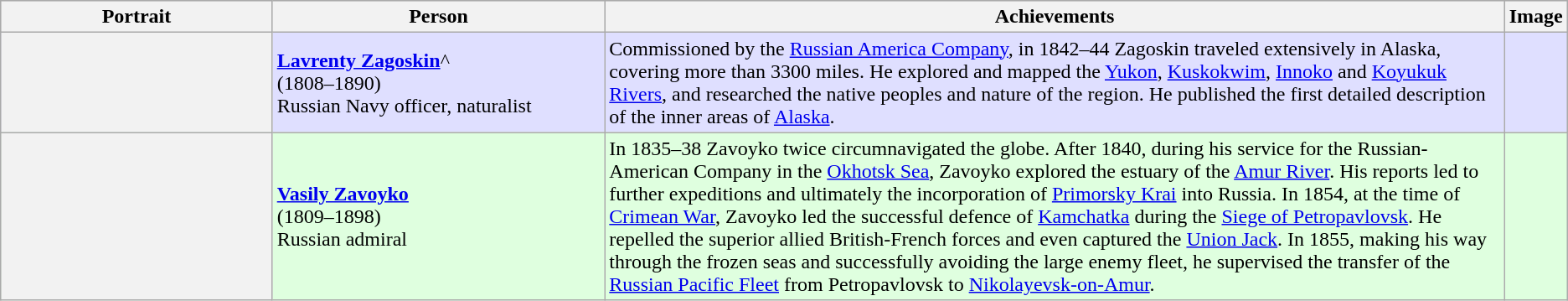<table class="wikitable">
<tr style="background:#ccc;">
<th scope="col" width=18%>Portrait</th>
<th scope="col" width=22%>Person</th>
<th scope="col" width=60%>Achievements</th>
<th scope="col">Image</th>
</tr>
<tr style="background:#dfdfff;">
<th scope="row" align=center></th>
<td><strong><a href='#'>Lavrenty Zagoskin</a></strong>^<br>(1808–1890)<br>Russian Navy officer, naturalist</td>
<td>Commissioned by the <a href='#'>Russian America Company</a>, in 1842–44 Zagoskin traveled extensively in Alaska, covering more than 3300 miles. He explored and mapped the <a href='#'>Yukon</a>, <a href='#'>Kuskokwim</a>, <a href='#'>Innoko</a> and <a href='#'>Koyukuk Rivers</a>, and researched the native peoples and nature of the region. He published the first detailed description of the inner areas of <a href='#'>Alaska</a>.</td>
<td align=center></td>
</tr>
<tr style="background:#dfffdf;">
<th scope="row" align=center></th>
<td><strong><a href='#'>Vasily Zavoyko</a></strong><br> (1809–1898)<br>Russian admiral</td>
<td>In 1835–38 Zavoyko twice circumnavigated the globe. After 1840, during his service for the Russian-American Company in the <a href='#'>Okhotsk Sea</a>, Zavoyko explored the estuary of the <a href='#'>Amur River</a>. His reports led to further expeditions and ultimately the incorporation of <a href='#'>Primorsky Krai</a> into Russia. In 1854, at the time of <a href='#'>Crimean War</a>, Zavoyko led the successful defence of <a href='#'>Kamchatka</a> during the <a href='#'>Siege of Petropavlovsk</a>. He repelled the superior allied British-French forces and even captured the <a href='#'>Union Jack</a>. In 1855, making his way through the frozen seas and successfully avoiding the large enemy fleet, he supervised the transfer of the <a href='#'>Russian Pacific Fleet</a> from Petropavlovsk to <a href='#'>Nikolayevsk-on-Amur</a>.</td>
<td align=center></td>
</tr>
</table>
